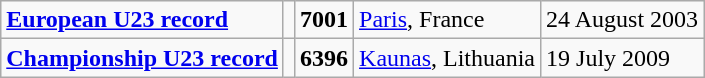<table class="wikitable">
<tr>
<td><strong><a href='#'>European U23 record</a></strong></td>
<td></td>
<td><strong>7001</strong></td>
<td><a href='#'>Paris</a>, France</td>
<td>24 August 2003</td>
</tr>
<tr>
<td><strong><a href='#'>Championship U23 record</a></strong></td>
<td></td>
<td><strong>6396</strong></td>
<td><a href='#'>Kaunas</a>, Lithuania</td>
<td>19 July 2009</td>
</tr>
</table>
